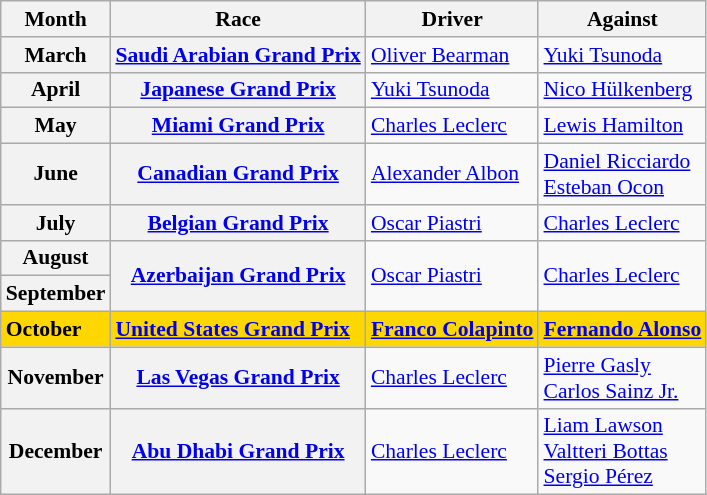<table class="wikitable sortable plainrowheaders" style="text-align:left; font-size:90%;">
<tr>
<th>Month</th>
<th>Race</th>
<th>Driver</th>
<th>Against</th>
</tr>
<tr>
<th scope="row">March</th>
<th scope="row"> <a href='#'>Saudi Arabian Grand Prix</a></th>
<td> <a href='#'>Oliver Bearman</a></td>
<td> <a href='#'>Yuki Tsunoda</a></td>
</tr>
<tr>
<th scope="row">April</th>
<th scope="row"> <a href='#'>Japanese Grand Prix</a></th>
<td> <a href='#'>Yuki Tsunoda</a></td>
<td> <a href='#'>Nico Hülkenberg</a></td>
</tr>
<tr>
<th scope="row">May</th>
<th scope="row"> <a href='#'>Miami Grand Prix</a></th>
<td> <a href='#'>Charles Leclerc</a></td>
<td> <a href='#'>Lewis Hamilton</a></td>
</tr>
<tr>
<th scope="row">June</th>
<th scope="row"> <a href='#'>Canadian Grand Prix</a></th>
<td> <a href='#'>Alexander Albon</a></td>
<td> <a href='#'>Daniel Ricciardo</a><br> <a href='#'>Esteban Ocon</a></td>
</tr>
<tr>
<th scope="row">July</th>
<th scope="row"> <a href='#'>Belgian Grand Prix</a></th>
<td> <a href='#'>Oscar Piastri</a></td>
<td> <a href='#'>Charles Leclerc</a></td>
</tr>
<tr>
<th scope="row">August</th>
<th scope="row" rowspan="2"> <a href='#'>Azerbaijan Grand Prix</a></th>
<td rowspan="2"> <a href='#'>Oscar Piastri</a></td>
<td rowspan="2"> <a href='#'>Charles Leclerc</a></td>
</tr>
<tr>
<th scope="row">September</th>
</tr>
<tr style="font-weight:bold; background:gold;">
<th scope="row" style="text-align:left; font-weight:bold; background:gold;">October</th>
<th scope="row" style="text-align:left; font-weight:bold; background:gold;"> <a href='#'>United States Grand Prix</a></th>
<td> <a href='#'>Franco Colapinto</a></td>
<td> <a href='#'>Fernando Alonso</a></td>
</tr>
<tr>
<th scope="row">November</th>
<th scope="row"> <a href='#'>Las Vegas Grand Prix</a></th>
<td> <a href='#'>Charles Leclerc</a></td>
<td> <a href='#'>Pierre Gasly</a><br> <a href='#'>Carlos Sainz Jr.</a></td>
</tr>
<tr>
<th scope="row">December</th>
<th scope="row"> <a href='#'>Abu Dhabi Grand Prix</a></th>
<td> <a href='#'>Charles Leclerc</a></td>
<td> <a href='#'>Liam Lawson</a><br> <a href='#'>Valtteri Bottas</a><br> <a href='#'>Sergio Pérez</a><br></td>
</tr>
</table>
